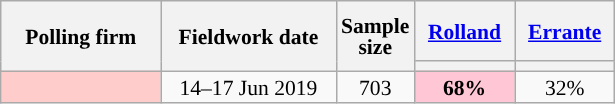<table class="wikitable sortable" style="text-align:center;font-size:90%;line-height:14px;">
<tr style="height:40px;">
<th style="width:100px;" rowspan="2">Polling firm</th>
<th style="width:110px;" rowspan="2">Fieldwork date</th>
<th style="width:35px;" rowspan="2">Sample<br>size</th>
<th class="unsortable" style="width:60px;"><a href='#'>Rolland</a><br></th>
<th class="unsortable" style="width:60px;"><a href='#'>Errante</a><br></th>
</tr>
<tr>
<th style="background:"></th>
<th style="background:"></th>
</tr>
<tr>
<td style="background:#FFCCCC;"></td>
<td data-sort-value="2019-06-17">14–17 Jun 2019</td>
<td>703</td>
<td style="background:#FFC6D5;"><strong>68%</strong></td>
<td>32%</td>
</tr>
</table>
